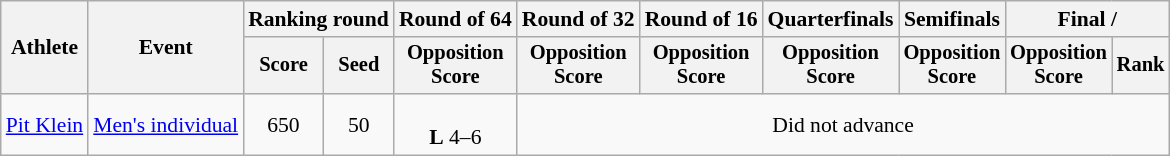<table class="wikitable" style="font-size:90%; text-align:center">
<tr>
<th rowspan=2>Athlete</th>
<th rowspan=2>Event</th>
<th colspan="2">Ranking round</th>
<th>Round of 64</th>
<th>Round of 32</th>
<th>Round of 16</th>
<th>Quarterfinals</th>
<th>Semifinals</th>
<th colspan="2">Final / </th>
</tr>
<tr style="font-size:95%">
<th>Score</th>
<th>Seed</th>
<th>Opposition<br>Score</th>
<th>Opposition<br>Score</th>
<th>Opposition<br>Score</th>
<th>Opposition<br>Score</th>
<th>Opposition<br>Score</th>
<th>Opposition<br>Score</th>
<th>Rank</th>
</tr>
<tr align=center>
<td align=left><a href='#'>Pit Klein</a></td>
<td align=left><a href='#'>Men's individual</a></td>
<td>650</td>
<td>50</td>
<td><br><strong>L</strong> 4–6</td>
<td colspan="6">Did not advance</td>
</tr>
</table>
